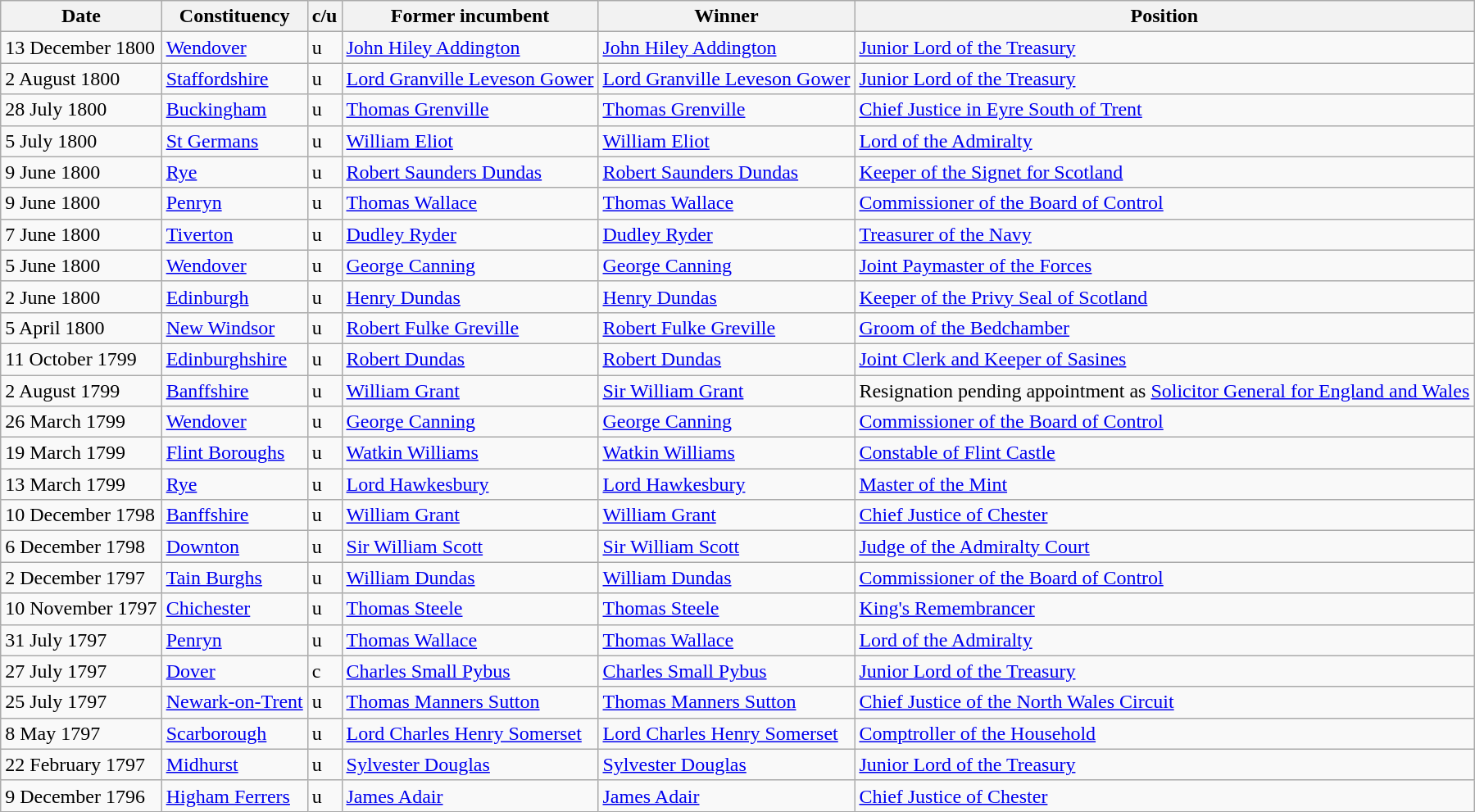<table class="wikitable">
<tr>
<th>Date</th>
<th>Constituency</th>
<th>c/u</th>
<th>Former incumbent</th>
<th>Winner</th>
<th>Position</th>
</tr>
<tr>
<td>13 December 1800</td>
<td><a href='#'>Wendover</a></td>
<td>u</td>
<td><a href='#'>John Hiley Addington</a></td>
<td><a href='#'>John Hiley Addington</a></td>
<td><a href='#'>Junior Lord of the Treasury</a></td>
</tr>
<tr>
<td>2 August 1800</td>
<td><a href='#'>Staffordshire</a></td>
<td>u</td>
<td><a href='#'>Lord Granville Leveson Gower</a></td>
<td><a href='#'>Lord Granville Leveson Gower</a></td>
<td><a href='#'>Junior Lord of the Treasury</a></td>
</tr>
<tr>
<td>28 July 1800</td>
<td><a href='#'>Buckingham</a></td>
<td>u</td>
<td><a href='#'>Thomas Grenville</a></td>
<td><a href='#'>Thomas Grenville</a></td>
<td><a href='#'>Chief Justice in Eyre South of Trent</a></td>
</tr>
<tr>
<td>5 July 1800</td>
<td><a href='#'>St Germans</a></td>
<td>u</td>
<td><a href='#'>William Eliot</a></td>
<td><a href='#'>William Eliot</a></td>
<td><a href='#'>Lord of the Admiralty</a></td>
</tr>
<tr>
<td>9 June 1800</td>
<td><a href='#'>Rye</a></td>
<td>u</td>
<td><a href='#'>Robert Saunders Dundas</a></td>
<td><a href='#'>Robert Saunders Dundas</a></td>
<td><a href='#'>Keeper of the Signet for Scotland</a></td>
</tr>
<tr>
<td>9 June 1800</td>
<td><a href='#'>Penryn</a></td>
<td>u</td>
<td><a href='#'>Thomas Wallace</a></td>
<td><a href='#'>Thomas Wallace</a></td>
<td><a href='#'>Commissioner of the Board of Control</a></td>
</tr>
<tr>
<td>7 June 1800</td>
<td><a href='#'>Tiverton</a></td>
<td>u</td>
<td><a href='#'>Dudley Ryder</a></td>
<td><a href='#'>Dudley Ryder</a></td>
<td><a href='#'>Treasurer of the Navy</a></td>
</tr>
<tr>
<td>5 June 1800</td>
<td><a href='#'>Wendover</a></td>
<td>u</td>
<td><a href='#'>George Canning</a></td>
<td><a href='#'>George Canning</a></td>
<td><a href='#'>Joint Paymaster of the Forces</a></td>
</tr>
<tr>
<td>2 June 1800</td>
<td><a href='#'>Edinburgh</a></td>
<td>u</td>
<td><a href='#'>Henry Dundas</a></td>
<td><a href='#'>Henry Dundas</a></td>
<td><a href='#'>Keeper of the Privy Seal of Scotland</a></td>
</tr>
<tr>
<td>5 April 1800</td>
<td><a href='#'>New Windsor</a></td>
<td>u</td>
<td><a href='#'>Robert Fulke Greville</a></td>
<td><a href='#'>Robert Fulke Greville</a></td>
<td><a href='#'>Groom of the Bedchamber</a></td>
</tr>
<tr>
<td>11 October 1799</td>
<td><a href='#'>Edinburghshire</a></td>
<td>u</td>
<td><a href='#'>Robert Dundas</a></td>
<td><a href='#'>Robert Dundas</a></td>
<td><a href='#'>Joint Clerk and Keeper of Sasines</a></td>
</tr>
<tr>
<td>2 August 1799</td>
<td><a href='#'>Banffshire</a></td>
<td>u</td>
<td><a href='#'>William Grant</a></td>
<td><a href='#'>Sir William Grant</a></td>
<td>Resignation pending appointment as <a href='#'>Solicitor General for England and Wales</a></td>
</tr>
<tr>
<td>26 March 1799</td>
<td><a href='#'>Wendover</a></td>
<td>u</td>
<td><a href='#'>George Canning</a></td>
<td><a href='#'>George Canning</a></td>
<td><a href='#'>Commissioner of the Board of Control</a></td>
</tr>
<tr>
<td>19 March 1799</td>
<td><a href='#'>Flint Boroughs</a></td>
<td>u</td>
<td><a href='#'>Watkin Williams</a></td>
<td><a href='#'>Watkin Williams</a></td>
<td><a href='#'>Constable of Flint Castle</a></td>
</tr>
<tr>
<td>13 March 1799</td>
<td><a href='#'>Rye</a></td>
<td>u</td>
<td><a href='#'>Lord Hawkesbury</a></td>
<td><a href='#'>Lord Hawkesbury</a></td>
<td><a href='#'>Master of the Mint</a></td>
</tr>
<tr>
<td>10 December 1798</td>
<td><a href='#'>Banffshire</a></td>
<td>u</td>
<td><a href='#'>William Grant</a></td>
<td><a href='#'>William Grant</a></td>
<td><a href='#'>Chief Justice of Chester</a></td>
</tr>
<tr>
<td>6 December 1798</td>
<td><a href='#'>Downton</a></td>
<td>u</td>
<td><a href='#'>Sir William Scott</a></td>
<td><a href='#'>Sir William Scott</a></td>
<td><a href='#'>Judge of the Admiralty Court</a></td>
</tr>
<tr>
<td>2 December 1797</td>
<td><a href='#'>Tain Burghs</a></td>
<td>u</td>
<td><a href='#'>William Dundas</a></td>
<td><a href='#'>William Dundas</a></td>
<td><a href='#'>Commissioner of the Board of Control</a></td>
</tr>
<tr>
<td>10 November 1797</td>
<td><a href='#'>Chichester</a></td>
<td>u</td>
<td><a href='#'>Thomas Steele</a></td>
<td><a href='#'>Thomas Steele</a></td>
<td><a href='#'>King's Remembrancer</a></td>
</tr>
<tr>
<td>31 July 1797</td>
<td><a href='#'>Penryn</a></td>
<td>u</td>
<td><a href='#'>Thomas Wallace</a></td>
<td><a href='#'>Thomas Wallace</a></td>
<td><a href='#'>Lord of the Admiralty</a></td>
</tr>
<tr>
<td>27 July 1797</td>
<td><a href='#'>Dover</a></td>
<td>c</td>
<td><a href='#'>Charles Small Pybus</a></td>
<td><a href='#'>Charles Small Pybus</a></td>
<td><a href='#'>Junior Lord of the Treasury</a></td>
</tr>
<tr>
<td>25 July 1797</td>
<td><a href='#'>Newark-on-Trent</a></td>
<td>u</td>
<td><a href='#'>Thomas Manners Sutton</a></td>
<td><a href='#'>Thomas Manners Sutton</a></td>
<td><a href='#'>Chief Justice of the North Wales Circuit</a></td>
</tr>
<tr>
<td>8 May 1797</td>
<td><a href='#'>Scarborough</a></td>
<td>u</td>
<td><a href='#'>Lord Charles Henry Somerset</a></td>
<td><a href='#'>Lord Charles Henry Somerset</a></td>
<td><a href='#'>Comptroller of the Household</a></td>
</tr>
<tr>
<td>22 February 1797</td>
<td><a href='#'>Midhurst</a></td>
<td>u</td>
<td><a href='#'>Sylvester Douglas</a></td>
<td><a href='#'>Sylvester Douglas</a></td>
<td><a href='#'>Junior Lord of the Treasury</a></td>
</tr>
<tr>
<td>9 December 1796</td>
<td><a href='#'>Higham Ferrers</a></td>
<td>u</td>
<td><a href='#'>James Adair</a></td>
<td><a href='#'>James Adair</a></td>
<td><a href='#'>Chief Justice of Chester</a></td>
</tr>
</table>
